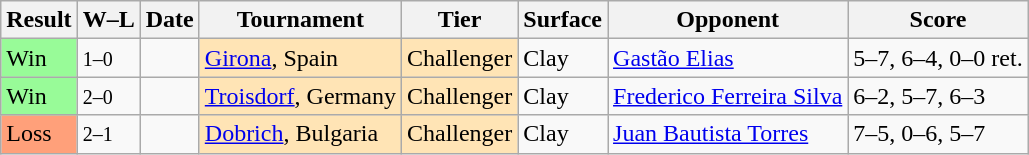<table class="sortable wikitable">
<tr>
<th>Result</th>
<th class="unsortable">W–L</th>
<th>Date</th>
<th>Tournament</th>
<th>Tier</th>
<th>Surface</th>
<th>Opponent</th>
<th class="unsortable">Score</th>
</tr>
<tr>
<td bgcolor=98FB98>Win</td>
<td><small>1–0</small></td>
<td><a href='#'></a></td>
<td style="background:moccasin;"><a href='#'>Girona</a>, Spain</td>
<td style="background:moccasin;">Challenger</td>
<td>Clay</td>
<td> <a href='#'>Gastão Elias</a></td>
<td>5–7, 6–4, 0–0 ret.</td>
</tr>
<tr>
<td bgcolor=98FB98>Win</td>
<td><small>2–0</small></td>
<td><a href='#'></a></td>
<td style="background:moccasin;"><a href='#'>Troisdorf</a>, Germany</td>
<td style="background:moccasin;">Challenger</td>
<td>Clay</td>
<td> <a href='#'>Frederico Ferreira Silva</a></td>
<td>6–2, 5–7, 6–3</td>
</tr>
<tr>
<td bgcolor=FFA07A>Loss</td>
<td><small>2–1</small></td>
<td><a href='#'></a></td>
<td style="background:moccasin;"><a href='#'>Dobrich</a>, Bulgaria</td>
<td style="background:moccasin;">Challenger</td>
<td>Clay</td>
<td> <a href='#'>Juan Bautista Torres</a></td>
<td>7–5, 0–6, 5–7</td>
</tr>
</table>
